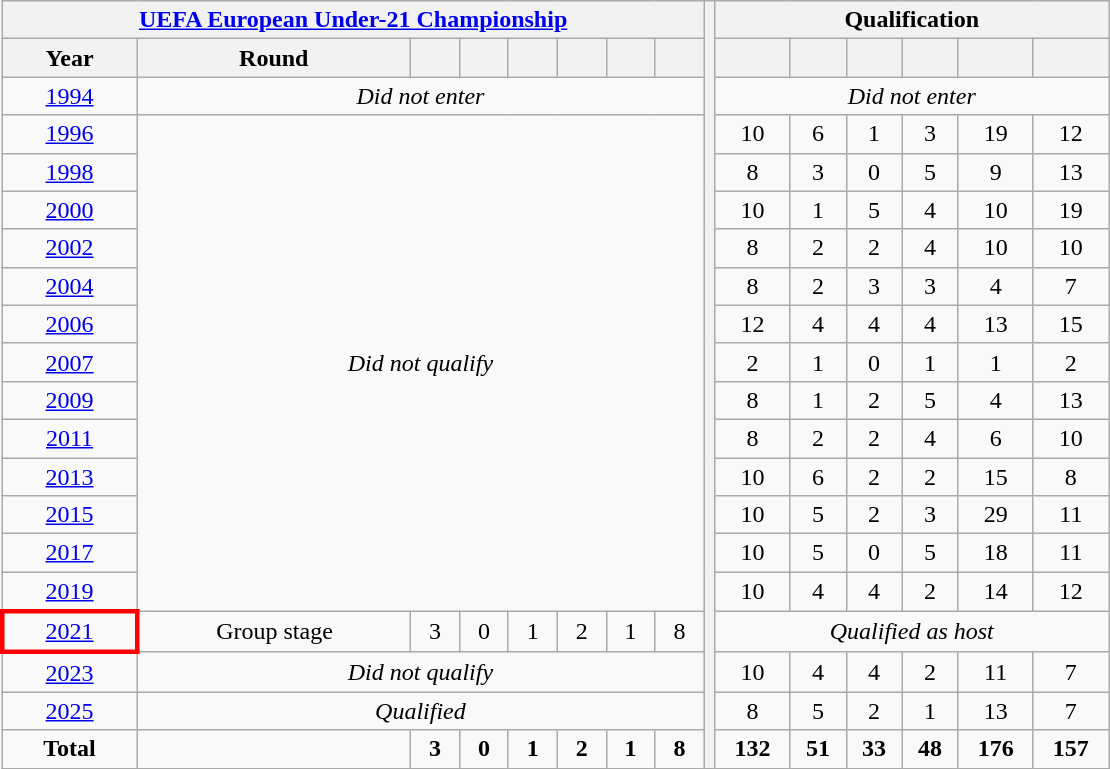<table class="wikitable" style="text-align: center;">
<tr>
<th colspan=8><a href='#'>UEFA European Under-21 Championship</a></th>
<th width=1% rowspan=20></th>
<th colspan=6>Qualification</th>
</tr>
<tr>
<th>Year</th>
<th>Round</th>
<th></th>
<th></th>
<th></th>
<th></th>
<th></th>
<th></th>
<th></th>
<th></th>
<th></th>
<th></th>
<th></th>
<th></th>
</tr>
<tr>
<td> <a href='#'>1994</a></td>
<td colspan="7"><em>Did not enter</em></td>
<td colspan="6"><em>Did not enter</em></td>
</tr>
<tr>
<td> <a href='#'>1996</a></td>
<td rowspan="13" colspan="7"><em>Did not qualify</em></td>
<td>10</td>
<td>6</td>
<td>1</td>
<td>3</td>
<td>19</td>
<td>12</td>
</tr>
<tr>
<td> <a href='#'>1998</a></td>
<td>8</td>
<td>3</td>
<td>0</td>
<td>5</td>
<td>9</td>
<td>13</td>
</tr>
<tr>
<td> <a href='#'>2000</a></td>
<td>10</td>
<td>1</td>
<td>5</td>
<td>4</td>
<td>10</td>
<td>19</td>
</tr>
<tr>
<td> <a href='#'>2002</a></td>
<td>8</td>
<td>2</td>
<td>2</td>
<td>4</td>
<td>10</td>
<td>10</td>
</tr>
<tr>
<td> <a href='#'>2004</a></td>
<td>8</td>
<td>2</td>
<td>3</td>
<td>3</td>
<td>4</td>
<td>7</td>
</tr>
<tr>
<td> <a href='#'>2006</a></td>
<td>12</td>
<td>4</td>
<td>4</td>
<td>4</td>
<td>13</td>
<td>15</td>
</tr>
<tr>
<td> <a href='#'>2007</a></td>
<td>2</td>
<td>1</td>
<td>0</td>
<td>1</td>
<td>1</td>
<td>2</td>
</tr>
<tr>
<td> <a href='#'>2009</a></td>
<td>8</td>
<td>1</td>
<td>2</td>
<td>5</td>
<td>4</td>
<td>13</td>
</tr>
<tr>
<td> <a href='#'>2011</a></td>
<td>8</td>
<td>2</td>
<td>2</td>
<td>4</td>
<td>6</td>
<td>10</td>
</tr>
<tr>
<td> <a href='#'>2013</a></td>
<td>10</td>
<td>6</td>
<td>2</td>
<td>2</td>
<td>15</td>
<td>8</td>
</tr>
<tr>
<td> <a href='#'>2015</a></td>
<td>10</td>
<td>5</td>
<td>2</td>
<td>3</td>
<td>29</td>
<td>11</td>
</tr>
<tr>
<td> <a href='#'>2017</a></td>
<td>10</td>
<td>5</td>
<td>0</td>
<td>5</td>
<td>18</td>
<td>11</td>
</tr>
<tr>
<td> <a href='#'>2019</a></td>
<td>10</td>
<td>4</td>
<td>4</td>
<td>2</td>
<td>14</td>
<td>12</td>
</tr>
<tr>
<td style="border: 3px solid red"> <a href='#'>2021</a></td>
<td>Group stage</td>
<td>3</td>
<td>0</td>
<td>1</td>
<td>2</td>
<td>1</td>
<td>8</td>
<td colspan="6"><em>Qualified as host</em></td>
</tr>
<tr>
<td> <a href='#'>2023</a></td>
<td colspan="7"><em>Did not qualify</em></td>
<td>10</td>
<td>4</td>
<td>4</td>
<td>2</td>
<td>11</td>
<td>7</td>
</tr>
<tr>
<td> <a href='#'>2025</a></td>
<td colspan="7"><em>Qualified</em></td>
<td>8</td>
<td>5</td>
<td>2</td>
<td>1</td>
<td>13</td>
<td>7</td>
</tr>
<tr>
<td><strong>Total</strong></td>
<td></td>
<td><strong>3</strong></td>
<td><strong>0</strong></td>
<td><strong>1</strong></td>
<td><strong>2</strong></td>
<td><strong>1</strong></td>
<td><strong>8</strong></td>
<td><strong>132</strong></td>
<td><strong>51</strong></td>
<td><strong>33</strong></td>
<td><strong>48</strong></td>
<td><strong>176</strong></td>
<td><strong>157</strong></td>
</tr>
<tr>
</tr>
</table>
